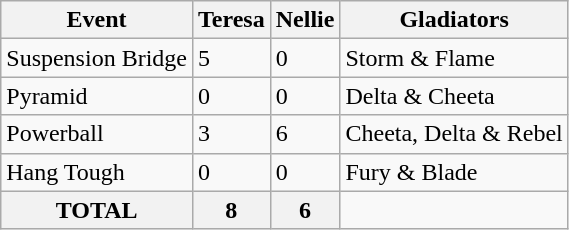<table class="wikitable">
<tr>
<th>Event</th>
<th>Teresa</th>
<th>Nellie</th>
<th>Gladiators</th>
</tr>
<tr>
<td>Suspension Bridge</td>
<td>5</td>
<td>0</td>
<td>Storm & Flame</td>
</tr>
<tr>
<td>Pyramid</td>
<td>0</td>
<td>0</td>
<td>Delta & Cheeta</td>
</tr>
<tr>
<td>Powerball</td>
<td>3</td>
<td>6</td>
<td>Cheeta, Delta & Rebel</td>
</tr>
<tr>
<td>Hang Tough</td>
<td>0</td>
<td>0</td>
<td>Fury & Blade</td>
</tr>
<tr>
<th>TOTAL</th>
<th>8</th>
<th>6</th>
</tr>
</table>
